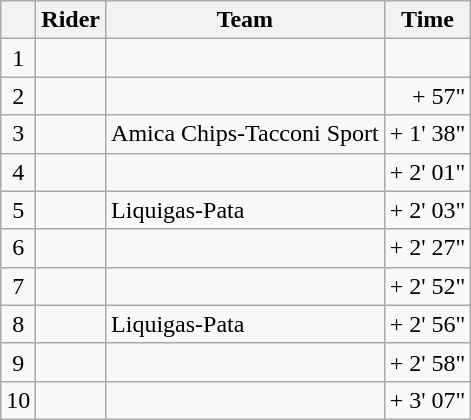<table class="wikitable">
<tr>
<th></th>
<th>Rider</th>
<th>Team</th>
<th>Time</th>
</tr>
<tr>
<td style="text-align:center;">1</td>
<td> </td>
<td></td>
<td align=right></td>
</tr>
<tr>
<td style="text-align:center;">2</td>
<td> </td>
<td></td>
<td align=right>+ 57"</td>
</tr>
<tr>
<td style="text-align:center;">3</td>
<td></td>
<td>Amica Chips-Tacconi Sport</td>
<td align=right>+ 1' 38"</td>
</tr>
<tr>
<td style="text-align:center;">4</td>
<td></td>
<td></td>
<td align=right>+ 2' 01"</td>
</tr>
<tr>
<td style="text-align:center;">5</td>
<td></td>
<td>Liquigas-Pata</td>
<td align=right>+ 2' 03"</td>
</tr>
<tr>
<td style="text-align:center;">6</td>
<td></td>
<td></td>
<td align=right>+ 2' 27"</td>
</tr>
<tr>
<td style="text-align:center;">7</td>
<td></td>
<td></td>
<td align=right>+ 2' 52"</td>
</tr>
<tr>
<td style="text-align:center;">8</td>
<td></td>
<td>Liquigas-Pata</td>
<td align=right>+ 2' 56"</td>
</tr>
<tr>
<td style="text-align:center;">9</td>
<td></td>
<td></td>
<td align=right>+ 2' 58"</td>
</tr>
<tr>
<td style="text-align:center;">10</td>
<td></td>
<td></td>
<td align=right>+ 3' 07"</td>
</tr>
</table>
